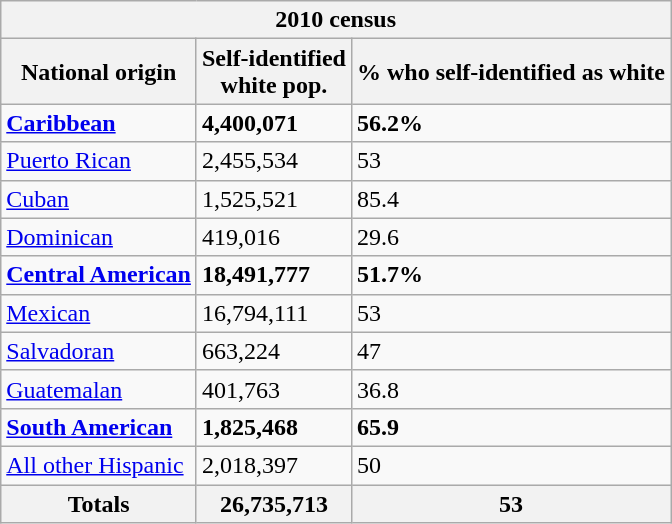<table class="wikitable sortable">
<tr>
<th colspan=6>2010 census</th>
</tr>
<tr>
<th>National origin</th>
<th>Self-identified <br>white pop.</th>
<th>% who self-identified as white</th>
</tr>
<tr>
<td align=left><strong><a href='#'>Caribbean</a></strong></td>
<td><strong>4,400,071</strong></td>
<td><strong>56.2%</strong></td>
</tr>
<tr>
<td><a href='#'>Puerto Rican</a></td>
<td>2,455,534</td>
<td>53</td>
</tr>
<tr>
<td><a href='#'>Cuban</a></td>
<td>1,525,521</td>
<td>85.4</td>
</tr>
<tr>
<td><a href='#'>Dominican</a></td>
<td>419,016</td>
<td>29.6</td>
</tr>
<tr>
<td align=left><strong><a href='#'>Central American</a></strong></td>
<td><strong>18,491,777</strong></td>
<td><strong>51.7%</strong></td>
</tr>
<tr>
<td><a href='#'>Mexican</a></td>
<td>16,794,111</td>
<td>53</td>
</tr>
<tr>
<td><a href='#'>Salvadoran</a></td>
<td>663,224</td>
<td>47</td>
</tr>
<tr>
<td><a href='#'>Guatemalan</a></td>
<td>401,763</td>
<td>36.8</td>
</tr>
<tr>
<td><strong><a href='#'>South American</a> </strong></td>
<td><strong> 1,825,468 </strong></td>
<td><strong>65.9</strong></td>
</tr>
<tr>
<td><a href='#'>All other Hispanic</a></td>
<td>2,018,397</td>
<td>50</td>
</tr>
<tr>
<th>Totals</th>
<th>26,735,713</th>
<th>53</th>
</tr>
</table>
